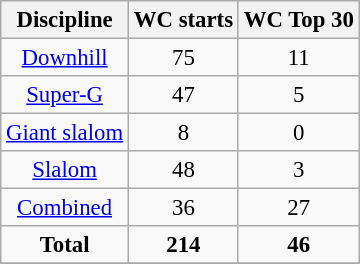<table class="wikitable" style="text-align:center; font-size:95%;">
<tr>
<th>Discipline</th>
<th>WC starts</th>
<th>WC Top 30</th>
</tr>
<tr>
<td align=center><a href='#'>Downhill</a></td>
<td align=center>75</td>
<td align=center>11</td>
</tr>
<tr>
<td align=center><a href='#'>Super-G</a></td>
<td align=center>47</td>
<td align=center>5</td>
</tr>
<tr>
<td align=center><a href='#'>Giant slalom</a></td>
<td align=center>8</td>
<td align=center>0</td>
</tr>
<tr>
<td align=center><a href='#'>Slalom</a></td>
<td align=center>48</td>
<td align=center>3</td>
</tr>
<tr>
<td align=center><a href='#'>Combined</a></td>
<td align=center>36</td>
<td align=center>27</td>
</tr>
<tr>
<td align=center><strong>Total</strong></td>
<td align=center><strong>214</strong></td>
<td align=center><strong>46</strong></td>
</tr>
<tr>
</tr>
</table>
